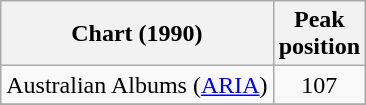<table class="wikitable">
<tr>
<th>Chart (1990)</th>
<th>Peak<br>position</th>
</tr>
<tr>
<td>Australian Albums (<a href='#'>ARIA</a>)</td>
<td style="text-align:center;">107</td>
</tr>
<tr>
</tr>
<tr>
</tr>
</table>
